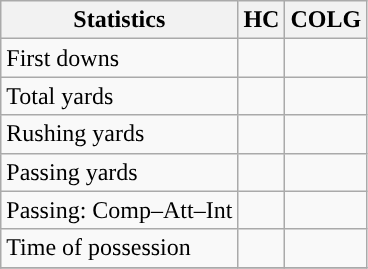<table class="wikitable" style="float: left;">
<tr>
<th>Statistics</th>
<th>HC</th>
<th>COLG</th>
</tr>
<tr>
<td>First downs</td>
<td></td>
<td></td>
</tr>
<tr>
<td>Total yards</td>
<td></td>
<td></td>
</tr>
<tr>
<td>Rushing yards</td>
<td></td>
<td></td>
</tr>
<tr>
<td>Passing yards</td>
<td></td>
<td></td>
</tr>
<tr>
<td>Passing: Comp–Att–Int</td>
<td></td>
<td></td>
</tr>
<tr>
<td>Time of possession</td>
<td></td>
<td></td>
</tr>
<tr>
</tr>
</table>
